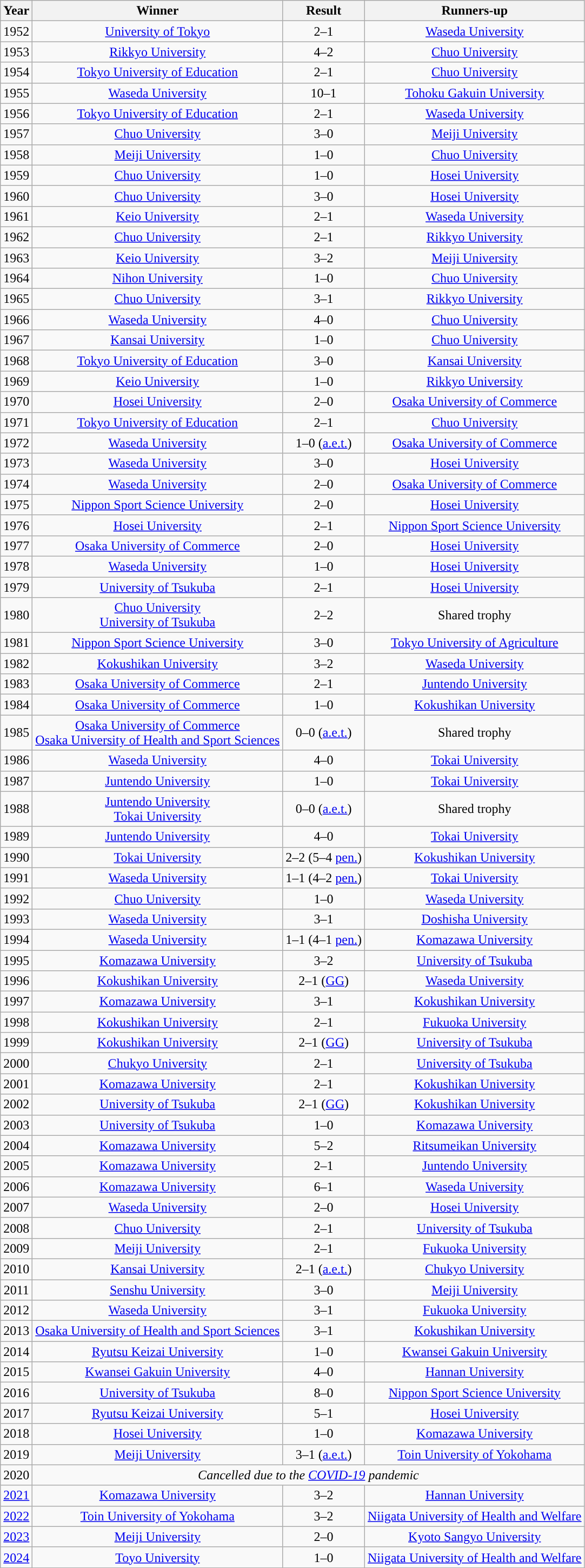<table class="sortable wikitable" style="text-align: center;">
<tr>
<th>Year</th>
<th>Winner</th>
<th>Result</th>
<th>Runners-up</th>
</tr>
<tr>
<td>1952</td>
<td><a href='#'>University of Tokyo</a></td>
<td>2–1</td>
<td><a href='#'>Waseda University</a></td>
</tr>
<tr>
<td>1953</td>
<td><a href='#'>Rikkyo University</a></td>
<td>4–2</td>
<td><a href='#'>Chuo University</a></td>
</tr>
<tr>
<td>1954</td>
<td><a href='#'>Tokyo University of Education</a></td>
<td>2–1</td>
<td><a href='#'>Chuo University</a></td>
</tr>
<tr>
<td>1955</td>
<td><a href='#'>Waseda University</a></td>
<td>10–1</td>
<td><a href='#'>Tohoku Gakuin University</a></td>
</tr>
<tr>
<td>1956</td>
<td><a href='#'>Tokyo University of Education</a></td>
<td>2–1</td>
<td><a href='#'>Waseda University</a></td>
</tr>
<tr>
<td>1957</td>
<td><a href='#'>Chuo University</a></td>
<td>3–0</td>
<td><a href='#'>Meiji University</a></td>
</tr>
<tr>
<td>1958</td>
<td><a href='#'>Meiji University</a></td>
<td>1–0</td>
<td><a href='#'>Chuo University</a></td>
</tr>
<tr>
<td>1959</td>
<td><a href='#'>Chuo University</a></td>
<td>1–0</td>
<td><a href='#'>Hosei University</a></td>
</tr>
<tr>
<td>1960</td>
<td><a href='#'>Chuo University</a></td>
<td>3–0</td>
<td><a href='#'>Hosei University</a></td>
</tr>
<tr>
<td>1961</td>
<td><a href='#'>Keio University</a></td>
<td>2–1</td>
<td><a href='#'>Waseda University</a></td>
</tr>
<tr>
<td>1962</td>
<td><a href='#'>Chuo University</a></td>
<td>2–1</td>
<td><a href='#'>Rikkyo University</a></td>
</tr>
<tr>
<td>1963</td>
<td><a href='#'>Keio University</a></td>
<td>3–2</td>
<td><a href='#'>Meiji University</a></td>
</tr>
<tr>
<td>1964</td>
<td><a href='#'>Nihon University</a></td>
<td>1–0</td>
<td><a href='#'>Chuo University</a></td>
</tr>
<tr>
<td>1965</td>
<td><a href='#'>Chuo University</a></td>
<td>3–1</td>
<td><a href='#'>Rikkyo University</a></td>
</tr>
<tr>
<td>1966</td>
<td><a href='#'>Waseda University</a></td>
<td>4–0</td>
<td><a href='#'>Chuo University</a></td>
</tr>
<tr>
<td>1967</td>
<td><a href='#'>Kansai University</a></td>
<td>1–0</td>
<td><a href='#'>Chuo University</a></td>
</tr>
<tr>
<td>1968</td>
<td><a href='#'>Tokyo University of Education</a></td>
<td>3–0</td>
<td><a href='#'>Kansai University</a></td>
</tr>
<tr>
<td>1969</td>
<td><a href='#'>Keio University</a></td>
<td>1–0</td>
<td><a href='#'>Rikkyo University</a></td>
</tr>
<tr>
<td>1970</td>
<td><a href='#'>Hosei University</a></td>
<td>2–0</td>
<td><a href='#'>Osaka University of Commerce</a></td>
</tr>
<tr>
<td>1971</td>
<td><a href='#'>Tokyo University of Education</a></td>
<td>2–1</td>
<td><a href='#'>Chuo University</a></td>
</tr>
<tr>
<td>1972</td>
<td><a href='#'>Waseda University</a></td>
<td>1–0 (<a href='#'>a.e.t.</a>)</td>
<td><a href='#'>Osaka University of Commerce</a></td>
</tr>
<tr>
<td>1973</td>
<td><a href='#'>Waseda University</a></td>
<td>3–0</td>
<td><a href='#'>Hosei University</a></td>
</tr>
<tr>
<td>1974</td>
<td><a href='#'>Waseda University</a></td>
<td>2–0</td>
<td><a href='#'>Osaka University of Commerce</a></td>
</tr>
<tr>
<td>1975</td>
<td><a href='#'>Nippon Sport Science University</a></td>
<td>2–0</td>
<td><a href='#'>Hosei University</a></td>
</tr>
<tr>
<td>1976</td>
<td><a href='#'>Hosei University</a></td>
<td>2–1</td>
<td><a href='#'>Nippon Sport Science University</a></td>
</tr>
<tr>
<td>1977</td>
<td><a href='#'>Osaka University of Commerce</a></td>
<td>2–0</td>
<td><a href='#'>Hosei University</a></td>
</tr>
<tr>
<td>1978</td>
<td><a href='#'>Waseda  University</a></td>
<td>1–0</td>
<td><a href='#'>Hosei University</a></td>
</tr>
<tr>
<td>1979</td>
<td><a href='#'>University of Tsukuba</a></td>
<td>2–1</td>
<td><a href='#'>Hosei University</a></td>
</tr>
<tr>
<td>1980</td>
<td><a href='#'>Chuo University</a><br><a href='#'>University of Tsukuba</a></td>
<td>2–2</td>
<td>Shared trophy</td>
</tr>
<tr>
<td>1981</td>
<td><a href='#'>Nippon Sport Science University</a></td>
<td>3–0</td>
<td><a href='#'>Tokyo University of Agriculture</a></td>
</tr>
<tr>
<td>1982</td>
<td><a href='#'>Kokushikan University</a></td>
<td>3–2</td>
<td><a href='#'>Waseda University</a></td>
</tr>
<tr>
<td>1983</td>
<td><a href='#'>Osaka University of Commerce</a></td>
<td>2–1</td>
<td><a href='#'>Juntendo University</a></td>
</tr>
<tr>
<td>1984</td>
<td><a href='#'>Osaka University of Commerce</a></td>
<td>1–0</td>
<td><a href='#'>Kokushikan University</a></td>
</tr>
<tr>
<td>1985</td>
<td><a href='#'>Osaka University of Commerce</a><br><a href='#'>Osaka University of Health and Sport Sciences</a></td>
<td>0–0 (<a href='#'>a.e.t.</a>)</td>
<td>Shared trophy</td>
</tr>
<tr>
<td>1986</td>
<td><a href='#'>Waseda University</a></td>
<td>4–0</td>
<td><a href='#'>Tokai University</a></td>
</tr>
<tr>
<td>1987</td>
<td><a href='#'>Juntendo University</a></td>
<td>1–0</td>
<td><a href='#'>Tokai University</a></td>
</tr>
<tr>
<td>1988</td>
<td><a href='#'>Juntendo University</a><br><a href='#'>Tokai University</a></td>
<td>0–0 (<a href='#'>a.e.t.</a>)</td>
<td>Shared trophy</td>
</tr>
<tr>
<td>1989</td>
<td><a href='#'>Juntendo University</a></td>
<td>4–0</td>
<td><a href='#'>Tokai University</a></td>
</tr>
<tr>
<td>1990</td>
<td><a href='#'>Tokai University</a></td>
<td>2–2 (5–4 <a href='#'>pen.</a>)</td>
<td><a href='#'>Kokushikan University</a></td>
</tr>
<tr>
<td>1991</td>
<td><a href='#'>Waseda University</a></td>
<td>1–1 (4–2 <a href='#'>pen.</a>)</td>
<td><a href='#'>Tokai University</a></td>
</tr>
<tr>
<td>1992</td>
<td><a href='#'>Chuo University</a></td>
<td>1–0</td>
<td><a href='#'>Waseda University</a></td>
</tr>
<tr>
<td>1993</td>
<td><a href='#'>Waseda University</a></td>
<td>3–1</td>
<td><a href='#'>Doshisha University</a></td>
</tr>
<tr>
<td>1994</td>
<td><a href='#'>Waseda University</a></td>
<td>1–1 (4–1 <a href='#'>pen.</a>)</td>
<td><a href='#'>Komazawa University</a></td>
</tr>
<tr>
<td>1995</td>
<td><a href='#'>Komazawa University</a></td>
<td>3–2</td>
<td><a href='#'>University of Tsukuba</a></td>
</tr>
<tr>
<td>1996</td>
<td><a href='#'>Kokushikan University</a></td>
<td>2–1 (<a href='#'>GG</a>)</td>
<td><a href='#'>Waseda University</a></td>
</tr>
<tr>
<td>1997</td>
<td><a href='#'>Komazawa University</a></td>
<td>3–1</td>
<td><a href='#'>Kokushikan University</a></td>
</tr>
<tr>
<td>1998</td>
<td><a href='#'>Kokushikan University</a></td>
<td>2–1</td>
<td><a href='#'>Fukuoka University</a></td>
</tr>
<tr>
<td>1999</td>
<td><a href='#'>Kokushikan University</a></td>
<td>2–1 (<a href='#'>GG</a>)</td>
<td><a href='#'>University of Tsukuba</a></td>
</tr>
<tr>
<td>2000</td>
<td><a href='#'>Chukyo University</a></td>
<td>2–1</td>
<td><a href='#'>University of Tsukuba</a></td>
</tr>
<tr>
<td>2001</td>
<td><a href='#'>Komazawa University</a></td>
<td>2–1</td>
<td><a href='#'>Kokushikan University</a></td>
</tr>
<tr>
<td>2002</td>
<td><a href='#'>University of Tsukuba</a></td>
<td>2–1 (<a href='#'>GG</a>)</td>
<td><a href='#'>Kokushikan University</a></td>
</tr>
<tr>
<td>2003</td>
<td><a href='#'>University of Tsukuba</a></td>
<td>1–0</td>
<td><a href='#'>Komazawa University</a></td>
</tr>
<tr>
<td>2004</td>
<td><a href='#'>Komazawa University</a></td>
<td>5–2</td>
<td><a href='#'>Ritsumeikan University</a></td>
</tr>
<tr>
<td>2005</td>
<td><a href='#'>Komazawa University</a></td>
<td>2–1</td>
<td><a href='#'>Juntendo University</a></td>
</tr>
<tr>
<td>2006</td>
<td><a href='#'>Komazawa University</a></td>
<td>6–1</td>
<td><a href='#'>Waseda University</a></td>
</tr>
<tr>
<td>2007</td>
<td><a href='#'>Waseda University</a></td>
<td>2–0</td>
<td><a href='#'>Hosei University</a></td>
</tr>
<tr>
<td>2008</td>
<td><a href='#'>Chuo University</a></td>
<td>2–1</td>
<td><a href='#'>University of Tsukuba</a></td>
</tr>
<tr>
<td>2009</td>
<td><a href='#'>Meiji University</a></td>
<td>2–1</td>
<td><a href='#'>Fukuoka University</a></td>
</tr>
<tr>
<td>2010</td>
<td><a href='#'>Kansai University</a></td>
<td>2–1 (<a href='#'>a.e.t.</a>)</td>
<td><a href='#'>Chukyo University</a></td>
</tr>
<tr>
<td>2011</td>
<td><a href='#'>Senshu University</a></td>
<td>3–0</td>
<td><a href='#'>Meiji University</a></td>
</tr>
<tr>
<td>2012</td>
<td><a href='#'>Waseda University</a></td>
<td>3–1</td>
<td><a href='#'>Fukuoka University</a></td>
</tr>
<tr>
<td>2013</td>
<td><a href='#'>Osaka University of Health and Sport Sciences</a></td>
<td>3–1</td>
<td><a href='#'>Kokushikan University</a></td>
</tr>
<tr>
<td>2014</td>
<td><a href='#'>Ryutsu Keizai University</a></td>
<td>1–0</td>
<td><a href='#'>Kwansei Gakuin University</a></td>
</tr>
<tr>
<td>2015</td>
<td><a href='#'>Kwansei Gakuin University</a></td>
<td>4–0</td>
<td><a href='#'>Hannan University</a></td>
</tr>
<tr>
<td>2016</td>
<td><a href='#'>University of Tsukuba</a></td>
<td>8–0</td>
<td><a href='#'>Nippon Sport Science University</a></td>
</tr>
<tr>
<td>2017</td>
<td><a href='#'>Ryutsu Keizai University</a></td>
<td>5–1</td>
<td><a href='#'>Hosei University</a></td>
</tr>
<tr>
<td>2018</td>
<td><a href='#'>Hosei University</a></td>
<td>1–0</td>
<td><a href='#'>Komazawa University</a></td>
</tr>
<tr>
<td>2019</td>
<td><a href='#'>Meiji University</a></td>
<td>3–1 (<a href='#'>a.e.t.</a>)</td>
<td><a href='#'>Toin University of Yokohama</a></td>
</tr>
<tr>
<td>2020</td>
<td colspan="3"><em>Cancelled due to the <a href='#'>COVID-19</a> pandemic</td>
</tr>
<tr>
<td><a href='#'>2021</a></td>
<td><a href='#'>Komazawa University</a></td>
<td>3–2</td>
<td><a href='#'>Hannan University</a></td>
</tr>
<tr>
<td><a href='#'>2022</a></td>
<td><a href='#'>Toin University of Yokohama</a></td>
<td>3–2</td>
<td><a href='#'>Niigata University of Health and Welfare</a></td>
</tr>
<tr>
<td><a href='#'>2023</a></td>
<td><a href='#'>Meiji University</a></td>
<td>2–0</td>
<td><a href='#'>Kyoto Sangyo University</a></td>
</tr>
<tr>
<td><a href='#'>2024</a></td>
<td><a href='#'>Toyo University</a></td>
<td>1–0</td>
<td><a href='#'>Niigata University of Health and Welfare</a></td>
</tr>
</table>
